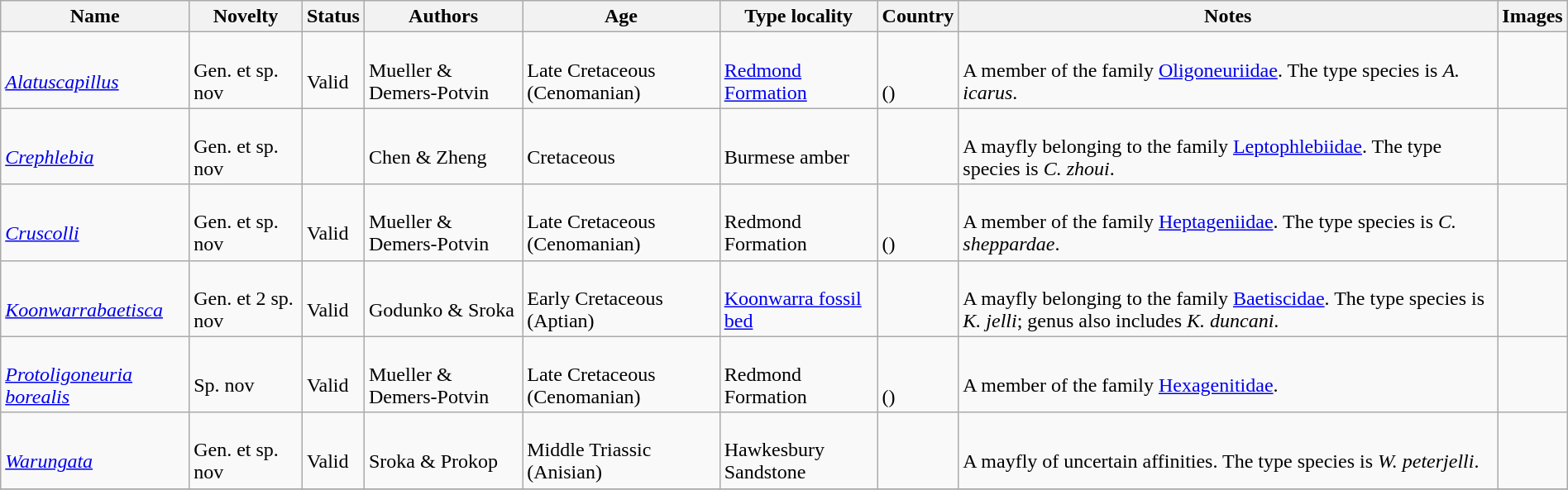<table class="wikitable sortable" align="center" width="100%">
<tr>
<th>Name</th>
<th>Novelty</th>
<th>Status</th>
<th>Authors</th>
<th>Age</th>
<th>Type locality</th>
<th>Country</th>
<th>Notes</th>
<th>Images</th>
</tr>
<tr>
<td><br><em><a href='#'>Alatuscapillus</a></em></td>
<td><br>Gen. et sp. nov</td>
<td><br>Valid</td>
<td><br>Mueller & Demers-Potvin</td>
<td><br>Late Cretaceous (Cenomanian)</td>
<td><br><a href='#'>Redmond Formation</a></td>
<td><br><br>()</td>
<td><br>A member of the family <a href='#'>Oligoneuriidae</a>. The type species is <em>A. icarus</em>.</td>
<td></td>
</tr>
<tr>
<td><br><em><a href='#'>Crephlebia</a></em></td>
<td><br>Gen. et sp. nov</td>
<td></td>
<td><br>Chen & Zheng</td>
<td><br>Cretaceous</td>
<td><br>Burmese amber</td>
<td><br></td>
<td><br>A mayfly belonging to the family <a href='#'>Leptophlebiidae</a>. The type species is <em>C. zhoui</em>.</td>
<td></td>
</tr>
<tr>
<td><br><em><a href='#'>Cruscolli</a></em></td>
<td><br>Gen. et sp. nov</td>
<td><br>Valid</td>
<td><br>Mueller & Demers-Potvin</td>
<td><br>Late Cretaceous (Cenomanian)</td>
<td><br>Redmond Formation</td>
<td><br><br>()</td>
<td><br>A member of the family <a href='#'>Heptageniidae</a>. The type species is <em>C. sheppardae</em>.</td>
<td></td>
</tr>
<tr>
<td><br><em><a href='#'>Koonwarrabaetisca</a></em></td>
<td><br>Gen. et 2 sp. nov</td>
<td><br>Valid</td>
<td><br>Godunko & Sroka</td>
<td><br>Early Cretaceous (Aptian)</td>
<td><br><a href='#'>Koonwarra fossil bed</a></td>
<td><br></td>
<td><br>A mayfly belonging to the family <a href='#'>Baetiscidae</a>. The type species is <em>K. jelli</em>; genus also includes <em>K. duncani</em>.</td>
<td></td>
</tr>
<tr>
<td><br><em><a href='#'>Protoligoneuria borealis</a></em></td>
<td><br>Sp. nov</td>
<td><br>Valid</td>
<td><br>Mueller & Demers-Potvin</td>
<td><br>Late Cretaceous (Cenomanian)</td>
<td><br>Redmond Formation</td>
<td><br><br>()</td>
<td><br>A member of the family <a href='#'>Hexagenitidae</a>.</td>
<td></td>
</tr>
<tr>
<td><br><em><a href='#'>Warungata</a></em></td>
<td><br>Gen. et sp. nov</td>
<td><br>Valid</td>
<td><br>Sroka & Prokop</td>
<td><br>Middle Triassic (Anisian)</td>
<td><br>Hawkesbury Sandstone</td>
<td><br></td>
<td><br>A mayfly of uncertain affinities. The type species is <em>W. peterjelli</em>.</td>
<td></td>
</tr>
<tr>
</tr>
</table>
